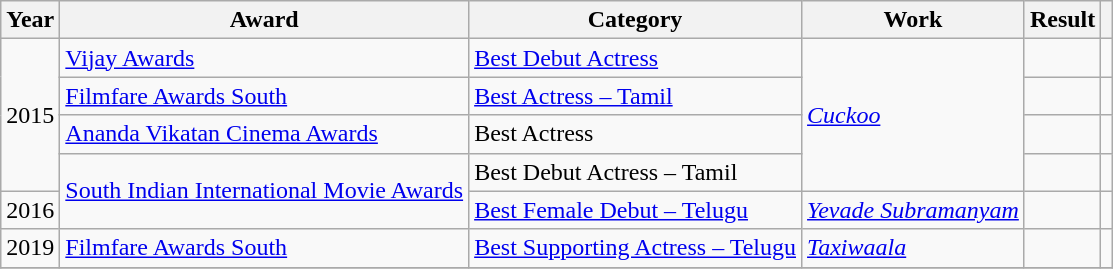<table class="wikitable sortable">
<tr>
<th>Year</th>
<th>Award</th>
<th>Category</th>
<th>Work</th>
<th>Result</th>
<th></th>
</tr>
<tr>
<td rowspan="4">2015</td>
<td><a href='#'>Vijay Awards</a></td>
<td><a href='#'>Best Debut Actress</a></td>
<td rowspan="4"><a href='#'><em>Cuckoo</em></a></td>
<td></td>
<td></td>
</tr>
<tr>
<td><a href='#'>Filmfare Awards South</a></td>
<td><a href='#'>Best Actress – Tamil</a></td>
<td></td>
<td></td>
</tr>
<tr>
<td><a href='#'>Ananda Vikatan Cinema Awards</a></td>
<td>Best Actress</td>
<td></td>
<td></td>
</tr>
<tr>
<td rowspan="2"><a href='#'>South Indian International Movie Awards</a></td>
<td>Best Debut Actress – Tamil</td>
<td></td>
<td></td>
</tr>
<tr>
<td>2016</td>
<td><a href='#'>Best Female Debut – Telugu</a></td>
<td><em><a href='#'>Yevade Subramanyam</a></em></td>
<td></td>
<td></td>
</tr>
<tr>
<td>2019</td>
<td><a href='#'>Filmfare Awards South</a></td>
<td><a href='#'>Best Supporting Actress – Telugu</a></td>
<td><em><a href='#'>Taxiwaala</a></em></td>
<td></td>
<td></td>
</tr>
<tr>
</tr>
</table>
